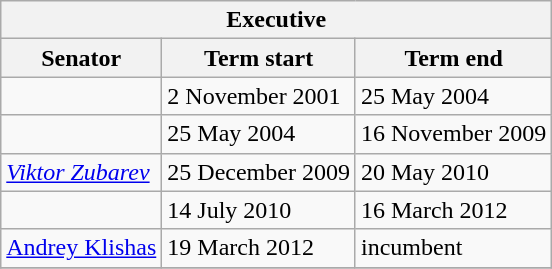<table class="wikitable sortable">
<tr>
<th colspan=3>Executive</th>
</tr>
<tr>
<th>Senator</th>
<th>Term start</th>
<th>Term end</th>
</tr>
<tr>
<td></td>
<td>2 November 2001</td>
<td>25 May 2004</td>
</tr>
<tr>
<td></td>
<td>25 May 2004</td>
<td>16 November 2009</td>
</tr>
<tr>
<td><em><a href='#'>Viktor Zubarev</a></em></td>
<td>25 December 2009</td>
<td>20 May 2010</td>
</tr>
<tr>
<td></td>
<td>14 July 2010</td>
<td>16 March 2012</td>
</tr>
<tr>
<td><a href='#'>Andrey Klishas</a></td>
<td>19 March 2012</td>
<td>incumbent</td>
</tr>
<tr>
</tr>
</table>
